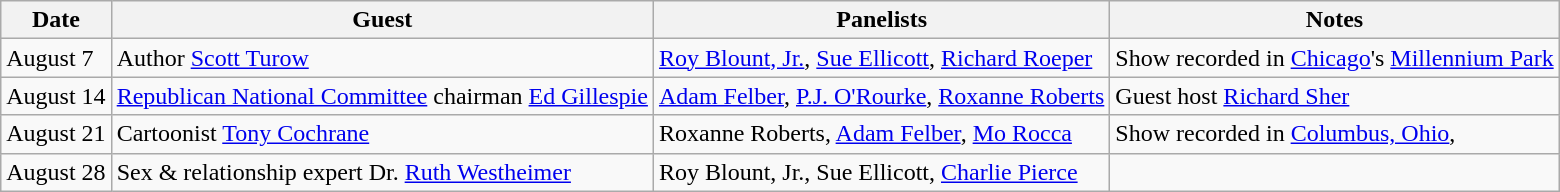<table class="wikitable">
<tr ">
<th>Date</th>
<th>Guest</th>
<th>Panelists</th>
<th>Notes</th>
</tr>
<tr>
<td>August 7</td>
<td>Author <a href='#'>Scott Turow</a></td>
<td><a href='#'>Roy Blount, Jr.</a>, <a href='#'>Sue Ellicott</a>, <a href='#'>Richard Roeper</a></td>
<td>Show recorded in <a href='#'>Chicago</a>'s <a href='#'>Millennium Park</a> </td>
</tr>
<tr>
<td>August 14</td>
<td><a href='#'>Republican National Committee</a> chairman <a href='#'>Ed Gillespie</a></td>
<td><a href='#'>Adam Felber</a>, <a href='#'>P.J. O'Rourke</a>, <a href='#'>Roxanne Roberts</a></td>
<td>Guest host <a href='#'>Richard Sher</a></td>
</tr>
<tr>
<td>August 21</td>
<td>Cartoonist <a href='#'>Tony Cochrane</a></td>
<td>Roxanne Roberts, <a href='#'>Adam Felber</a>, <a href='#'>Mo Rocca</a></td>
<td>Show recorded in <a href='#'>Columbus, Ohio</a>, </td>
</tr>
<tr>
<td>August 28</td>
<td>Sex & relationship expert Dr. <a href='#'>Ruth Westheimer</a></td>
<td>Roy Blount, Jr., Sue Ellicott, <a href='#'>Charlie Pierce</a></td>
<td></td>
</tr>
</table>
